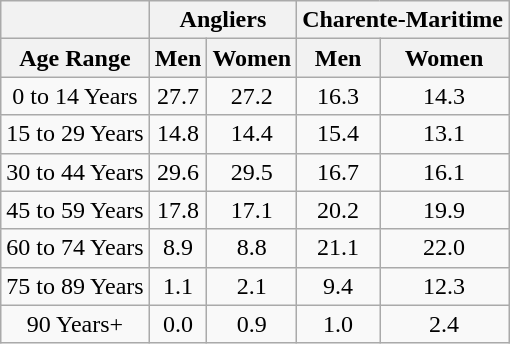<table class="wikitable" style="text-align:center;">
<tr>
<th></th>
<th colspan=2><strong>Angliers</strong></th>
<th colspan=2><strong>Charente-Maritime</strong></th>
</tr>
<tr>
<th><strong>Age Range</strong></th>
<th><strong>Men</strong></th>
<th><strong>Women</strong></th>
<th><strong>Men</strong></th>
<th><strong>Women</strong></th>
</tr>
<tr>
<td>0 to 14 Years</td>
<td>27.7</td>
<td>27.2</td>
<td>16.3</td>
<td>14.3</td>
</tr>
<tr>
<td>15 to 29 Years</td>
<td>14.8</td>
<td>14.4</td>
<td>15.4</td>
<td>13.1</td>
</tr>
<tr>
<td>30 to 44 Years</td>
<td>29.6</td>
<td>29.5</td>
<td>16.7</td>
<td>16.1</td>
</tr>
<tr>
<td>45 to 59 Years</td>
<td>17.8</td>
<td>17.1</td>
<td>20.2</td>
<td>19.9</td>
</tr>
<tr>
<td>60 to 74 Years</td>
<td>8.9</td>
<td>8.8</td>
<td>21.1</td>
<td>22.0</td>
</tr>
<tr>
<td>75 to 89 Years</td>
<td>1.1</td>
<td>2.1</td>
<td>9.4</td>
<td>12.3</td>
</tr>
<tr>
<td>90 Years+</td>
<td>0.0</td>
<td>0.9</td>
<td>1.0</td>
<td>2.4</td>
</tr>
</table>
